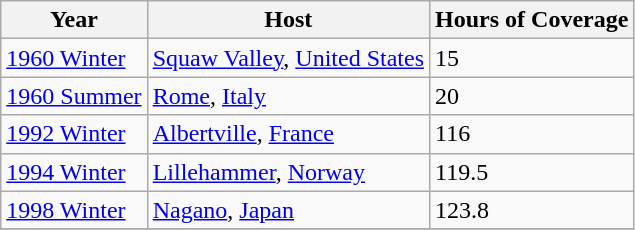<table class="wikitable">
<tr>
<th>Year</th>
<th>Host</th>
<th>Hours of Coverage</th>
</tr>
<tr>
<td><a href='#'>1960 Winter</a></td>
<td><a href='#'>Squaw Valley</a>, <a href='#'>United States</a></td>
<td>15</td>
</tr>
<tr>
<td><a href='#'>1960 Summer</a></td>
<td><a href='#'>Rome</a>, <a href='#'>Italy</a></td>
<td>20</td>
</tr>
<tr>
<td><a href='#'>1992 Winter</a></td>
<td><a href='#'>Albertville</a>, <a href='#'>France</a></td>
<td>116</td>
</tr>
<tr>
<td><a href='#'>1994 Winter</a></td>
<td><a href='#'>Lillehammer</a>, <a href='#'>Norway</a></td>
<td>119.5</td>
</tr>
<tr>
<td><a href='#'>1998 Winter</a></td>
<td><a href='#'>Nagano</a>, <a href='#'>Japan</a></td>
<td>123.8</td>
</tr>
<tr>
</tr>
</table>
